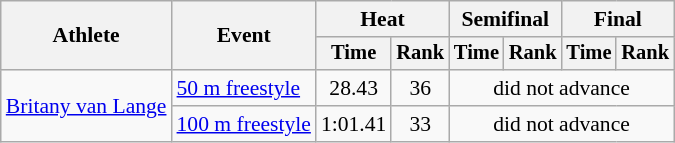<table class=wikitable style="font-size:90%">
<tr>
<th rowspan=2>Athlete</th>
<th rowspan=2>Event</th>
<th colspan="2">Heat</th>
<th colspan="2">Semifinal</th>
<th colspan="2">Final</th>
</tr>
<tr style="font-size:95%">
<th>Time</th>
<th>Rank</th>
<th>Time</th>
<th>Rank</th>
<th>Time</th>
<th>Rank</th>
</tr>
<tr align=center>
<td align=left rowspan=2><a href='#'>Britany van Lange</a></td>
<td align=left><a href='#'>50 m freestyle</a></td>
<td>28.43</td>
<td>36</td>
<td colspan=4>did not advance</td>
</tr>
<tr align=center>
<td align=left><a href='#'>100 m freestyle</a></td>
<td>1:01.41</td>
<td>33</td>
<td colspan=4>did not advance</td>
</tr>
</table>
